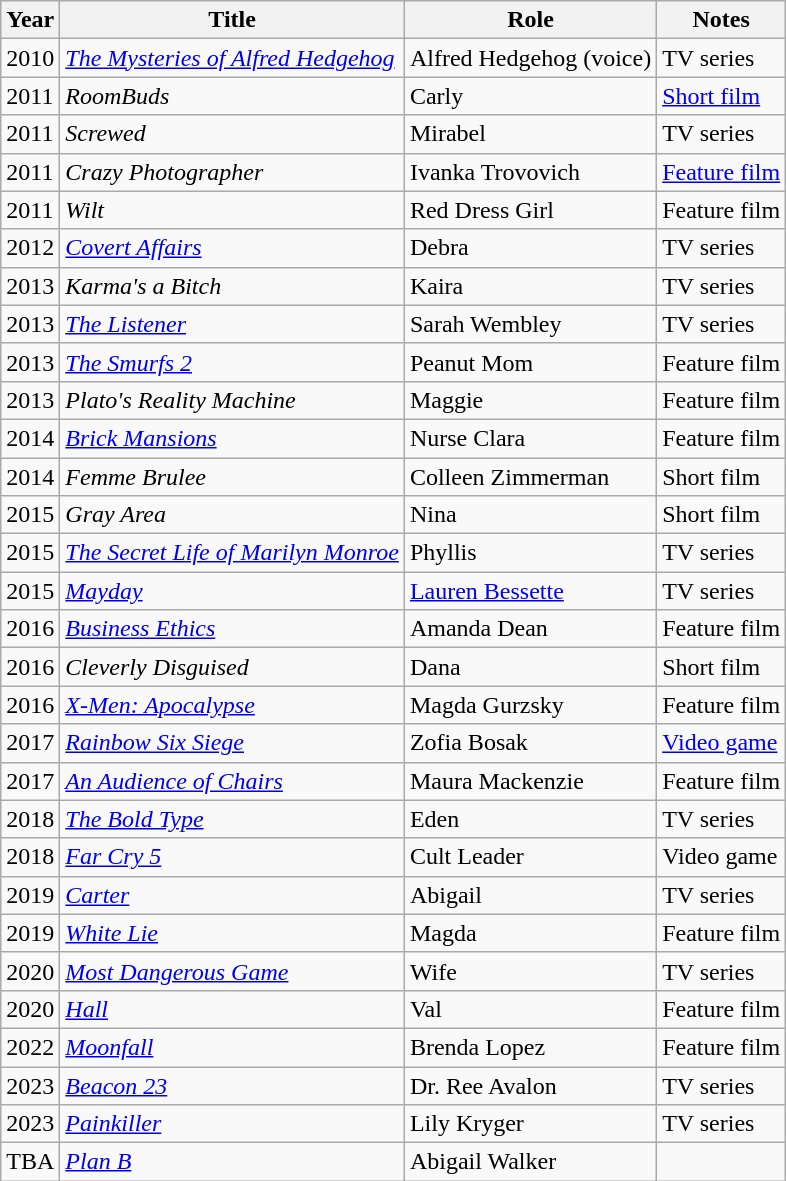<table class="wikitable sortable">
<tr>
<th>Year</th>
<th>Title</th>
<th>Role</th>
<th>Notes</th>
</tr>
<tr>
<td>2010</td>
<td><em><a href='#'>The Mysteries of Alfred Hedgehog</a></em></td>
<td>Alfred Hedgehog (voice)</td>
<td>TV series</td>
</tr>
<tr>
<td>2011</td>
<td><em>RoomBuds</em></td>
<td>Carly</td>
<td><a href='#'>Short film</a></td>
</tr>
<tr>
<td>2011</td>
<td><em>Screwed</em></td>
<td>Mirabel</td>
<td>TV series</td>
</tr>
<tr>
<td>2011</td>
<td><em>Crazy Photographer</em></td>
<td>Ivanka Trovovich</td>
<td><a href='#'>Feature film</a></td>
</tr>
<tr>
<td>2011</td>
<td><em>Wilt</em></td>
<td>Red Dress Girl</td>
<td>Feature film</td>
</tr>
<tr>
<td>2012</td>
<td><em><a href='#'>Covert Affairs</a></em></td>
<td>Debra</td>
<td>TV series</td>
</tr>
<tr>
<td>2013</td>
<td><em>Karma's a Bitch</em></td>
<td>Kaira</td>
<td>TV series</td>
</tr>
<tr>
<td>2013</td>
<td><em><a href='#'>The Listener</a></em></td>
<td>Sarah Wembley</td>
<td>TV series</td>
</tr>
<tr>
<td>2013</td>
<td><em><a href='#'>The Smurfs 2</a></em></td>
<td>Peanut Mom</td>
<td>Feature film</td>
</tr>
<tr>
<td>2013</td>
<td><em>Plato's Reality Machine</em></td>
<td>Maggie</td>
<td>Feature film</td>
</tr>
<tr>
<td>2014</td>
<td><em><a href='#'>Brick Mansions</a></em></td>
<td>Nurse Clara</td>
<td>Feature film</td>
</tr>
<tr>
<td>2014</td>
<td><em>Femme Brulee</em></td>
<td>Colleen Zimmerman</td>
<td>Short film</td>
</tr>
<tr>
<td>2015</td>
<td><em>Gray Area</em></td>
<td>Nina</td>
<td>Short film</td>
</tr>
<tr>
<td>2015</td>
<td><em><a href='#'>The Secret Life of Marilyn Monroe</a></em></td>
<td>Phyllis</td>
<td>TV series</td>
</tr>
<tr>
<td>2015</td>
<td><em><a href='#'>Mayday</a></em></td>
<td><a href='#'>Lauren Bessette</a></td>
<td>TV series</td>
</tr>
<tr>
<td>2016</td>
<td><em><a href='#'>Business Ethics</a></em></td>
<td>Amanda Dean</td>
<td>Feature film</td>
</tr>
<tr>
<td>2016</td>
<td><em>Cleverly Disguised</em></td>
<td>Dana</td>
<td>Short film</td>
</tr>
<tr>
<td>2016</td>
<td><em><a href='#'>X-Men: Apocalypse</a></em></td>
<td>Magda Gurzsky</td>
<td>Feature film</td>
</tr>
<tr>
<td>2017</td>
<td><a href='#'><em>Rainbow Six Siege</em></a></td>
<td>Zofia Bosak</td>
<td><a href='#'>Video game</a></td>
</tr>
<tr>
<td>2017</td>
<td><em><a href='#'>An Audience of Chairs</a></em></td>
<td>Maura Mackenzie</td>
<td>Feature film</td>
</tr>
<tr>
<td>2018</td>
<td><em><a href='#'>The Bold Type</a></em></td>
<td>Eden</td>
<td>TV series</td>
</tr>
<tr>
<td>2018</td>
<td><em><a href='#'>Far Cry 5</a></em></td>
<td>Cult Leader</td>
<td>Video game</td>
</tr>
<tr>
<td>2019</td>
<td><em><a href='#'>Carter</a></em></td>
<td>Abigail</td>
<td>TV series</td>
</tr>
<tr>
<td>2019</td>
<td><em><a href='#'>White Lie</a></em></td>
<td>Magda</td>
<td>Feature film</td>
</tr>
<tr>
<td>2020</td>
<td><em><a href='#'>Most Dangerous Game</a></em></td>
<td>Wife</td>
<td>TV series</td>
</tr>
<tr>
<td>2020</td>
<td><em><a href='#'>Hall</a></em></td>
<td>Val</td>
<td>Feature film</td>
</tr>
<tr>
<td>2022</td>
<td><em><a href='#'>Moonfall</a></em></td>
<td>Brenda Lopez</td>
<td>Feature film</td>
</tr>
<tr>
<td>2023</td>
<td><em><a href='#'>Beacon 23</a></em></td>
<td>Dr. Ree Avalon</td>
<td>TV series</td>
</tr>
<tr>
<td>2023</td>
<td><em><a href='#'>Painkiller</a></em></td>
<td>Lily Kryger</td>
<td>TV series</td>
</tr>
<tr>
<td>TBA</td>
<td><em><a href='#'>Plan B</a></em></td>
<td>Abigail Walker</td>
<td></td>
</tr>
</table>
